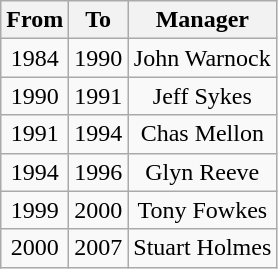<table class="wikitable" style="text-align: center">
<tr>
<th>From</th>
<th>To</th>
<th>Manager</th>
</tr>
<tr>
<td>1984</td>
<td>1990</td>
<td>John Warnock</td>
</tr>
<tr>
<td>1990</td>
<td>1991</td>
<td>Jeff Sykes</td>
</tr>
<tr>
<td>1991</td>
<td>1994</td>
<td>Chas Mellon</td>
</tr>
<tr>
<td>1994</td>
<td>1996</td>
<td>Glyn Reeve</td>
</tr>
<tr>
<td>1999</td>
<td>2000</td>
<td>Tony Fowkes</td>
</tr>
<tr>
<td>2000</td>
<td>2007</td>
<td>Stuart Holmes</td>
</tr>
</table>
